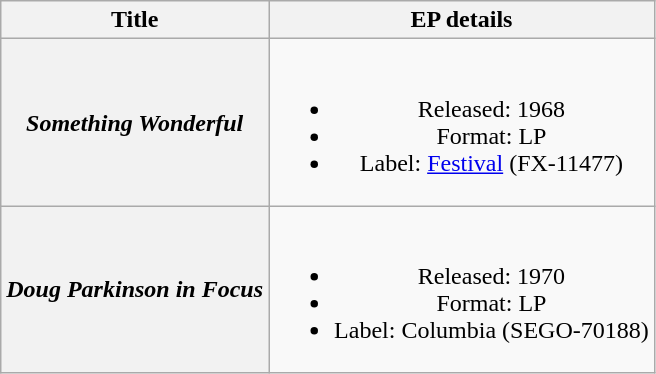<table class="wikitable plainrowheaders" style="text-align:center;" border="1">
<tr>
<th>Title</th>
<th>EP details</th>
</tr>
<tr>
<th scope="row"><em>Something Wonderful</em> <br></th>
<td><br><ul><li>Released: 1968</li><li>Format: LP</li><li>Label: <a href='#'>Festival</a> (FX-11477)</li></ul></td>
</tr>
<tr>
<th scope="row"><em>Doug Parkinson in Focus</em> <br></th>
<td><br><ul><li>Released: 1970</li><li>Format: LP</li><li>Label: Columbia (SEGO-70188)</li></ul></td>
</tr>
</table>
